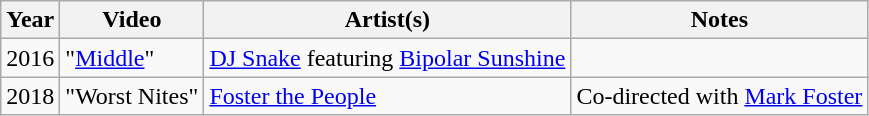<table class="wikitable sortable plainrowheaders">
<tr>
<th scope="col">Year</th>
<th scope="col">Video</th>
<th scope="col" class="unsortable">Artist(s)</th>
<th scope="col" class="unsortable">Notes</th>
</tr>
<tr>
<td>2016</td>
<td>"<a href='#'>Middle</a>"</td>
<td><a href='#'>DJ Snake</a> featuring <a href='#'>Bipolar Sunshine</a></td>
<td></td>
</tr>
<tr>
<td>2018</td>
<td>"Worst Nites"</td>
<td><a href='#'>Foster the People</a></td>
<td>Co-directed with <a href='#'>Mark Foster</a></td>
</tr>
</table>
